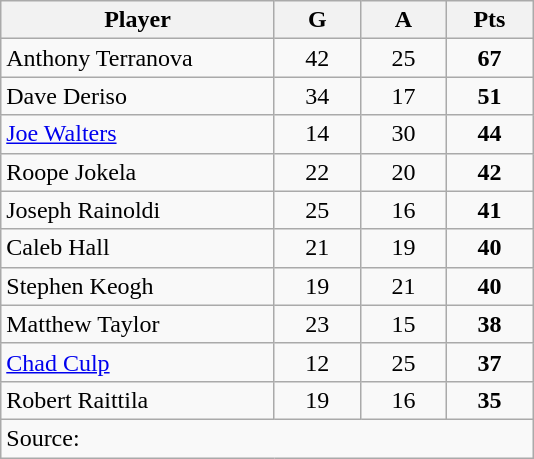<table class="wikitable sortable" style="text-align:center;">
<tr>
<th width=175 class="unsortable">Player</th>
<th width=50>G</th>
<th width=50>A</th>
<th width=50>Pts</th>
</tr>
<tr>
<td align=left> Anthony Terranova</td>
<td>42</td>
<td>25</td>
<td><strong>67</strong></td>
</tr>
<tr>
<td align=left> Dave Deriso</td>
<td>34</td>
<td>17</td>
<td><strong>51</strong></td>
</tr>
<tr>
<td align=left> <a href='#'>Joe Walters</a></td>
<td>14</td>
<td>30</td>
<td><strong>44</strong></td>
</tr>
<tr>
<td align=left> Roope Jokela</td>
<td>22</td>
<td>20</td>
<td><strong>42</strong></td>
</tr>
<tr>
<td align=left> Joseph Rainoldi</td>
<td>25</td>
<td>16</td>
<td><strong>41</strong></td>
</tr>
<tr>
<td align=left> Caleb Hall</td>
<td>21</td>
<td>19</td>
<td><strong>40</strong></td>
</tr>
<tr>
<td align=left> Stephen Keogh</td>
<td>19</td>
<td>21</td>
<td><strong>40</strong></td>
</tr>
<tr>
<td align=left> Matthew Taylor</td>
<td>23</td>
<td>15</td>
<td><strong>38</strong></td>
</tr>
<tr>
<td align=left> <a href='#'>Chad Culp</a></td>
<td>12</td>
<td>25</td>
<td><strong>37</strong></td>
</tr>
<tr>
<td align=left> Robert Raittila</td>
<td>19</td>
<td>16</td>
<td><strong>35</strong></td>
</tr>
<tr>
<td colspan=4 align=left>Source:</td>
</tr>
</table>
